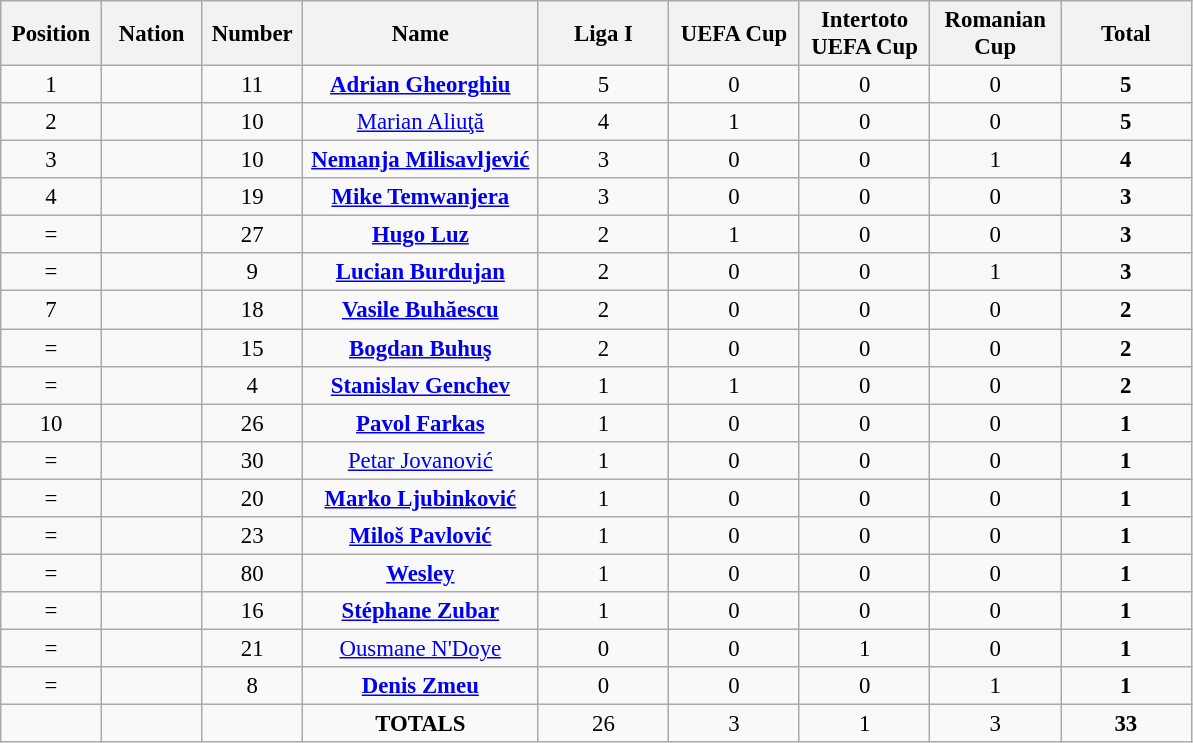<table class="wikitable" style="font-size: 95%; text-align: center;">
<tr>
<th width=60>Position</th>
<th width=60>Nation</th>
<th width=60>Number</th>
<th width=150>Name</th>
<th width=80>Liga I</th>
<th width=80>UEFA Cup</th>
<th width=80>Intertoto UEFA Cup</th>
<th width=80>Romanian Cup</th>
<th width=80>Total</th>
</tr>
<tr>
<td>1</td>
<td></td>
<td>11</td>
<td><strong><a href='#'>Adrian Gheorghiu</a></strong></td>
<td>5</td>
<td>0</td>
<td>0</td>
<td>0</td>
<td><strong>5</strong></td>
</tr>
<tr>
<td>2</td>
<td></td>
<td>10</td>
<td><a href='#'>Marian Aliuţă</a></td>
<td>4</td>
<td>1</td>
<td>0</td>
<td>0</td>
<td><strong>5</strong></td>
</tr>
<tr>
<td>3</td>
<td></td>
<td>10</td>
<td><strong><a href='#'>Nemanja Milisavljević</a></strong></td>
<td>3</td>
<td>0</td>
<td>0</td>
<td>1</td>
<td><strong>4</strong></td>
</tr>
<tr>
<td>4</td>
<td></td>
<td>19</td>
<td><strong><a href='#'>Mike Temwanjera</a></strong></td>
<td>3</td>
<td>0</td>
<td>0</td>
<td>0</td>
<td><strong>3</strong></td>
</tr>
<tr>
<td>=</td>
<td></td>
<td>27</td>
<td><strong><a href='#'>Hugo Luz</a></strong></td>
<td>2</td>
<td>1</td>
<td>0</td>
<td>0</td>
<td><strong>3</strong></td>
</tr>
<tr>
<td>=</td>
<td></td>
<td>9</td>
<td><strong><a href='#'>Lucian Burdujan</a></strong></td>
<td>2</td>
<td>0</td>
<td>0</td>
<td>1</td>
<td><strong>3</strong></td>
</tr>
<tr>
<td>7</td>
<td></td>
<td>18</td>
<td><strong><a href='#'>Vasile Buhăescu</a></strong></td>
<td>2</td>
<td>0</td>
<td>0</td>
<td>0</td>
<td><strong>2</strong></td>
</tr>
<tr>
<td>=</td>
<td></td>
<td>15</td>
<td><strong><a href='#'>Bogdan Buhuş</a></strong></td>
<td>2</td>
<td>0</td>
<td>0</td>
<td>0</td>
<td><strong>2</strong></td>
</tr>
<tr>
<td>=</td>
<td></td>
<td>4</td>
<td><strong><a href='#'>Stanislav Genchev</a></strong></td>
<td>1</td>
<td>1</td>
<td>0</td>
<td>0</td>
<td><strong>2</strong></td>
</tr>
<tr>
<td>10</td>
<td></td>
<td>26</td>
<td><strong><a href='#'>Pavol Farkas</a></strong></td>
<td>1</td>
<td>0</td>
<td>0</td>
<td>0</td>
<td><strong>1</strong></td>
</tr>
<tr>
<td>=</td>
<td></td>
<td>30</td>
<td><a href='#'>Petar Jovanović</a></td>
<td>1</td>
<td>0</td>
<td>0</td>
<td>0</td>
<td><strong>1</strong></td>
</tr>
<tr>
<td>=</td>
<td></td>
<td>20</td>
<td><strong><a href='#'>Marko Ljubinković</a></strong></td>
<td>1</td>
<td>0</td>
<td>0</td>
<td>0</td>
<td><strong>1</strong></td>
</tr>
<tr>
<td>=</td>
<td></td>
<td>23</td>
<td><strong><a href='#'>Miloš Pavlović</a></strong></td>
<td>1</td>
<td>0</td>
<td>0</td>
<td>0</td>
<td><strong>1</strong></td>
</tr>
<tr>
<td>=</td>
<td></td>
<td>80</td>
<td><strong><a href='#'>Wesley</a></strong></td>
<td>1</td>
<td>0</td>
<td>0</td>
<td>0</td>
<td><strong>1</strong></td>
</tr>
<tr>
<td>=</td>
<td></td>
<td>16</td>
<td><strong><a href='#'>Stéphane Zubar</a></strong></td>
<td>1</td>
<td>0</td>
<td>0</td>
<td>0</td>
<td><strong>1</strong></td>
</tr>
<tr>
<td>=</td>
<td></td>
<td>21</td>
<td><a href='#'>Ousmane N'Doye</a></td>
<td>0</td>
<td>0</td>
<td>1</td>
<td>0</td>
<td><strong>1</strong></td>
</tr>
<tr>
<td>=</td>
<td></td>
<td>8</td>
<td><strong><a href='#'>Denis Zmeu</a></strong></td>
<td>0</td>
<td>0</td>
<td>0</td>
<td>1</td>
<td><strong>1</strong></td>
</tr>
<tr>
<td></td>
<td></td>
<td></td>
<td><strong>TOTALS</strong></td>
<td>26</td>
<td>3</td>
<td>1</td>
<td>3</td>
<td><strong>33</strong></td>
</tr>
</table>
